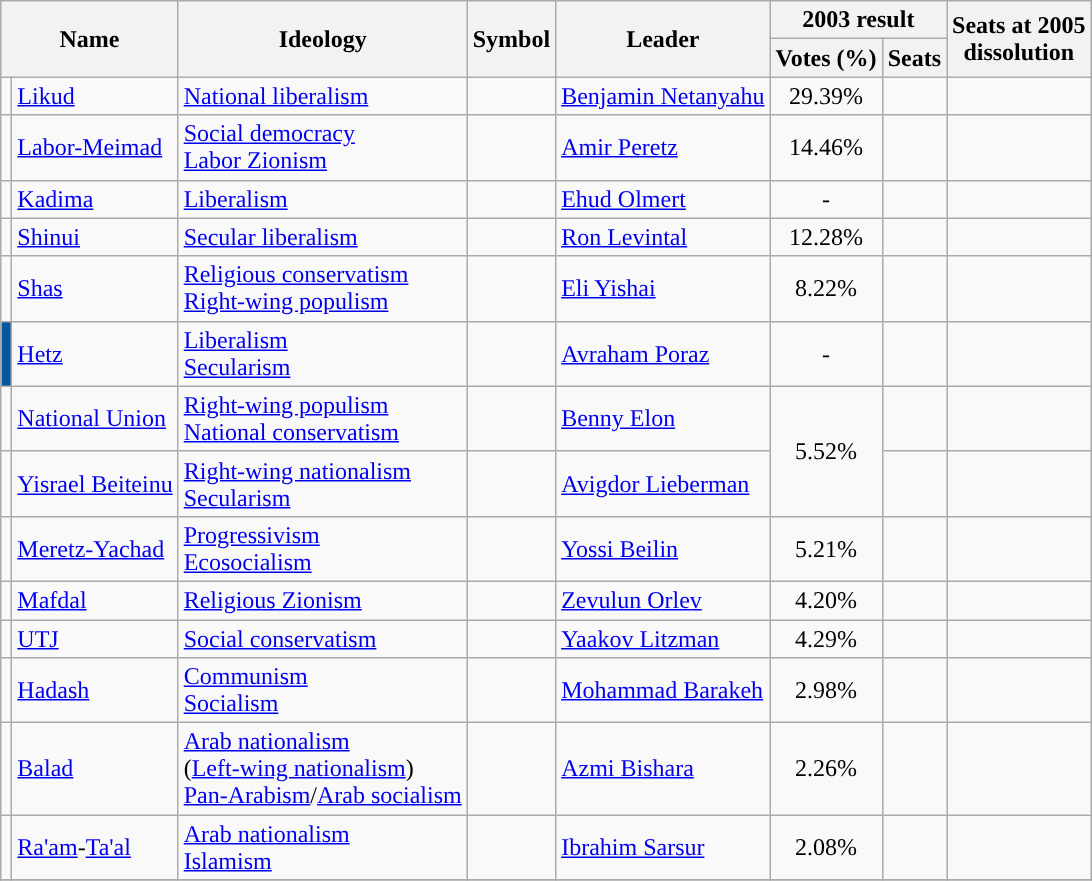<table class="wikitable">
<tr>
<th rowspan="2" colspan=2>Name</th>
<th rowspan="2">Ideology</th>
<th rowspan="2">Symbol</th>
<th rowspan="2">Leader</th>
<th colspan="2">2003 result</th>
<th rowspan="2">Seats at 2005<br>dissolution</th>
</tr>
<tr>
<th>Votes (%)</th>
<th>Seats</th>
</tr>
<tr>
<td style="background:"></td>
<td><a href='#'>Likud</a></td>
<td><a href='#'>National liberalism</a></td>
<td></td>
<td><a href='#'>Benjamin Netanyahu</a></td>
<td style="text-align:center;">29.39%</td>
<td></td>
<td></td>
</tr>
<tr>
<td style="background:"></td>
<td><a href='#'>Labor-Meimad</a></td>
<td><a href='#'>Social democracy</a><br><a href='#'>Labor Zionism</a></td>
<td></td>
<td><a href='#'>Amir Peretz</a></td>
<td style="text-align:center;">14.46%</td>
<td></td>
<td></td>
</tr>
<tr>
<td style="background:"></td>
<td><a href='#'>Kadima</a></td>
<td><a href='#'>Liberalism</a></td>
<td></td>
<td><a href='#'>Ehud Olmert</a></td>
<td style="text-align:center;">-</td>
<td></td>
<td></td>
</tr>
<tr>
<td style="background:"></td>
<td><a href='#'>Shinui</a></td>
<td><a href='#'>Secular liberalism</a></td>
<td></td>
<td><a href='#'>Ron Levintal</a></td>
<td style="text-align:center;">12.28%</td>
<td></td>
<td></td>
</tr>
<tr>
<td style="background:"></td>
<td><a href='#'>Shas</a></td>
<td><a href='#'>Religious conservatism</a><br><a href='#'>Right-wing populism</a></td>
<td></td>
<td><a href='#'>Eli Yishai</a></td>
<td style="text-align:center;">8.22%</td>
<td></td>
<td></td>
</tr>
<tr>
<td style="background:#04569F;"></td>
<td><a href='#'>Hetz</a></td>
<td><a href='#'>Liberalism</a><br><a href='#'>Secularism</a></td>
<td></td>
<td><a href='#'>Avraham Poraz</a></td>
<td style="text-align:center;">-</td>
<td></td>
<td></td>
</tr>
<tr>
<td style="background:"></td>
<td><a href='#'>National Union</a></td>
<td><a href='#'>Right-wing populism</a><br><a href='#'>National conservatism</a></td>
<td></td>
<td><a href='#'>Benny Elon</a></td>
<td style="text-align:center;" rowspan=2>5.52%</td>
<td></td>
<td></td>
</tr>
<tr>
<td style="background:"></td>
<td><a href='#'>Yisrael Beiteinu</a></td>
<td><a href='#'>Right-wing nationalism</a><br><a href='#'>Secularism</a></td>
<td></td>
<td><a href='#'>Avigdor Lieberman</a></td>
<td></td>
<td></td>
</tr>
<tr>
<td style="background:"></td>
<td><a href='#'>Meretz-Yachad</a></td>
<td><a href='#'>Progressivism</a><br><a href='#'>Ecosocialism</a></td>
<td></td>
<td><a href='#'>Yossi Beilin</a></td>
<td style="text-align:center;">5.21%</td>
<td></td>
<td></td>
</tr>
<tr>
<td style="background:"></td>
<td><a href='#'>Mafdal</a></td>
<td><a href='#'>Religious Zionism</a></td>
<td></td>
<td><a href='#'>Zevulun Orlev</a></td>
<td style="text-align:center;">4.20%</td>
<td></td>
<td></td>
</tr>
<tr>
<td style="background:"></td>
<td><a href='#'>UTJ</a></td>
<td><a href='#'>Social conservatism</a></td>
<td></td>
<td><a href='#'>Yaakov Litzman</a></td>
<td style="text-align:center;">4.29%</td>
<td></td>
<td></td>
</tr>
<tr>
<td style="background:"></td>
<td><a href='#'>Hadash</a></td>
<td><a href='#'>Communism</a><br><a href='#'>Socialism</a></td>
<td></td>
<td><a href='#'>Mohammad Barakeh</a></td>
<td style="text-align:center;">2.98%</td>
<td></td>
<td></td>
</tr>
<tr>
<td style="background:"></td>
<td><a href='#'>Balad</a></td>
<td><a href='#'>Arab nationalism</a><br>(<a href='#'>Left-wing nationalism</a>)<br><a href='#'>Pan-Arabism</a>/<a href='#'>Arab socialism</a></td>
<td></td>
<td><a href='#'>Azmi Bishara</a></td>
<td style="text-align:center;">2.26%</td>
<td></td>
<td></td>
</tr>
<tr>
<td style="background:"></td>
<td><a href='#'>Ra'am</a>-<a href='#'>Ta'al</a></td>
<td><a href='#'>Arab nationalism</a><br><a href='#'>Islamism</a></td>
<td></td>
<td><a href='#'>Ibrahim Sarsur</a></td>
<td style="text-align:center;">2.08%</td>
<td></td>
<td></td>
</tr>
<tr>
</tr>
</table>
